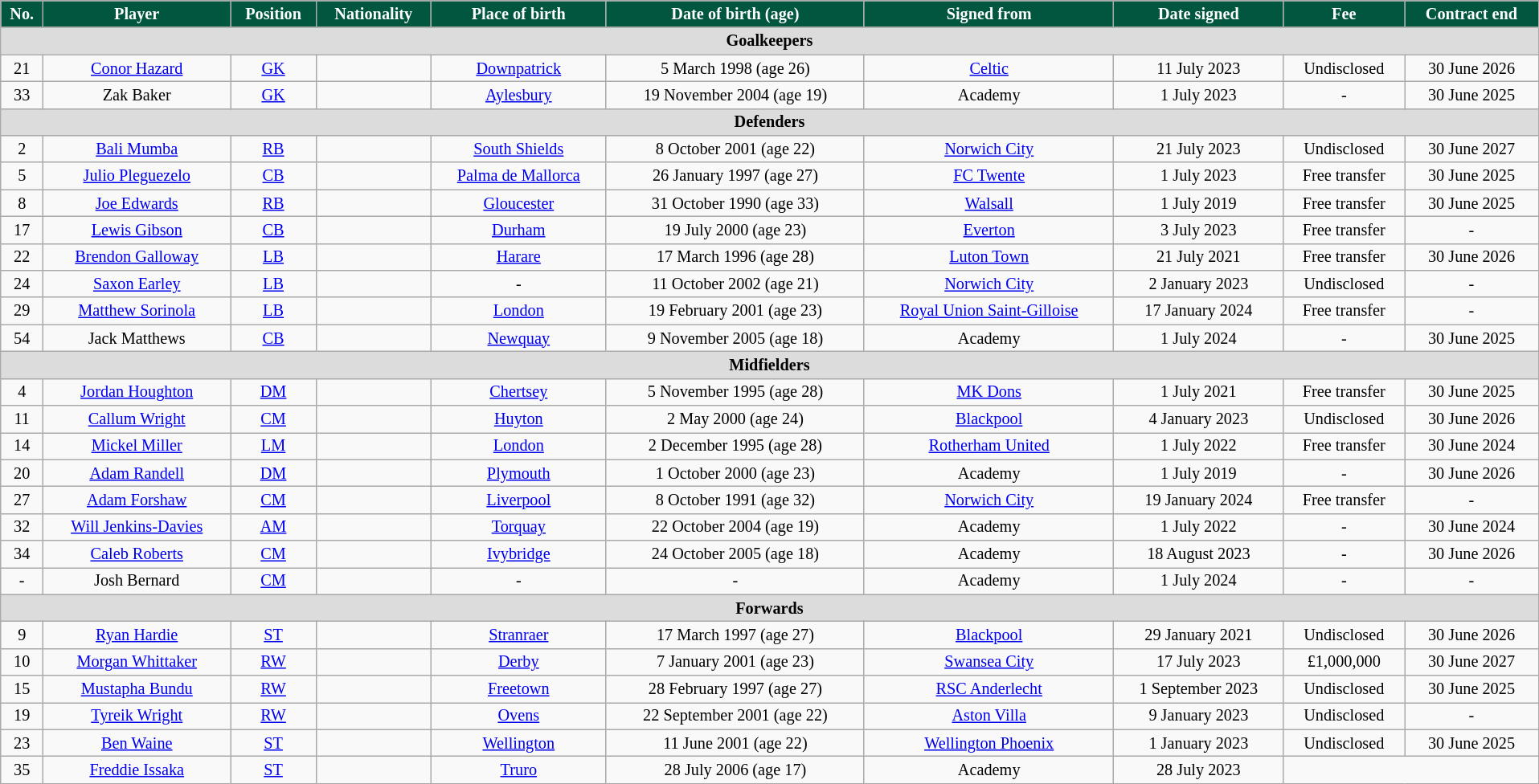<table class="wikitable" style="text-align:center; font-size:84.5%; width:101%;">
<tr>
<th style="background:#00563F; color:#FFFFFF; text-align:center;">No.</th>
<th style="background:#00563F; color:#FFFFFF; text-align:center;">Player</th>
<th style="background:#00563F; color:#FFFFFF; text-align:center;">Position</th>
<th style="background:#00563F; color:#FFFFFF; text-align:center;">Nationality</th>
<th style="background:#00563F; color:#FFFFFF; text-align:center;">Place of birth</th>
<th style="background:#00563F; color:#FFFFFF; text-align:center;">Date of birth (age)</th>
<th style="background:#00563F; color:#FFFFFF; text-align:center;">Signed from</th>
<th style="background:#00563F; color:#FFFFFF; text-align:center;">Date signed</th>
<th style="background:#00563F; color:#FFFFFF; text-align:center;">Fee</th>
<th style="background:#00563F; color:#FFFFFF; text-align:center;">Contract end</th>
</tr>
<tr>
<th colspan="13" style="background:#dcdcdc; text-align:center;">Goalkeepers</th>
</tr>
<tr>
<td>21</td>
<td><a href='#'>Conor Hazard</a></td>
<td><a href='#'>GK</a></td>
<td></td>
<td> <a href='#'>Downpatrick</a></td>
<td>5 March 1998 (age 26)</td>
<td> <a href='#'>Celtic</a></td>
<td>11 July 2023</td>
<td>Undisclosed</td>
<td>30 June 2026</td>
</tr>
<tr>
<td>33</td>
<td>Zak Baker</td>
<td><a href='#'>GK</a></td>
<td></td>
<td><a href='#'>Aylesbury</a></td>
<td>19 November 2004 (age 19)</td>
<td>Academy</td>
<td>1 July 2023</td>
<td>-</td>
<td>30 June 2025</td>
</tr>
<tr>
<th colspan="13" style="background:#dcdcdc; tepxt-align:center;">Defenders</th>
</tr>
<tr>
<td>2</td>
<td><a href='#'>Bali Mumba</a></td>
<td><a href='#'>RB</a></td>
<td></td>
<td><a href='#'>South Shields</a></td>
<td>8 October 2001 (age 22)</td>
<td><a href='#'>Norwich City</a></td>
<td>21 July 2023</td>
<td>Undisclosed</td>
<td>30 June 2027</td>
</tr>
<tr>
<td>5</td>
<td><a href='#'>Julio Pleguezelo</a></td>
<td><a href='#'>CB</a></td>
<td></td>
<td> <a href='#'>Palma de Mallorca</a></td>
<td>26 January 1997 (age 27)</td>
<td> <a href='#'>FC Twente</a></td>
<td>1 July 2023</td>
<td>Free transfer</td>
<td>30 June 2025</td>
</tr>
<tr>
<td>8</td>
<td><a href='#'>Joe Edwards</a></td>
<td><a href='#'>RB</a></td>
<td></td>
<td><a href='#'>Gloucester</a></td>
<td>31 October 1990 (age 33)</td>
<td><a href='#'>Walsall</a></td>
<td>1 July 2019</td>
<td>Free transfer</td>
<td>30 June 2025</td>
</tr>
<tr>
<td>17</td>
<td><a href='#'>Lewis Gibson</a></td>
<td><a href='#'>CB</a></td>
<td></td>
<td><a href='#'>Durham</a></td>
<td>19 July 2000 (age 23)</td>
<td><a href='#'>Everton</a></td>
<td>3 July 2023</td>
<td>Free transfer</td>
<td>-</td>
</tr>
<tr>
<td>22</td>
<td><a href='#'>Brendon Galloway</a></td>
<td><a href='#'>LB</a></td>
<td></td>
<td> <a href='#'>Harare</a></td>
<td>17 March 1996 (age 28)</td>
<td><a href='#'>Luton Town</a></td>
<td>21 July 2021</td>
<td>Free transfer</td>
<td>30 June 2026</td>
</tr>
<tr>
<td>24</td>
<td><a href='#'>Saxon Earley</a></td>
<td><a href='#'>LB</a></td>
<td></td>
<td>-</td>
<td>11 October 2002 (age 21)</td>
<td><a href='#'>Norwich City</a></td>
<td>2 January 2023</td>
<td>Undisclosed</td>
<td>-</td>
</tr>
<tr>
<td>29</td>
<td><a href='#'>Matthew Sorinola</a></td>
<td><a href='#'>LB</a></td>
<td></td>
<td><a href='#'>London</a></td>
<td>19 February 2001 (age 23)</td>
<td> <a href='#'>Royal Union Saint-Gilloise</a></td>
<td>17 January 2024</td>
<td>Free transfer</td>
<td>-</td>
</tr>
<tr>
<td>54</td>
<td>Jack Matthews</td>
<td><a href='#'>CB</a></td>
<td></td>
<td><a href='#'>Newquay</a></td>
<td>9 November 2005 (age 18)</td>
<td>Academy</td>
<td>1 July 2024</td>
<td>-</td>
<td>30 June 2025</td>
</tr>
<tr>
<th colspan="13" style="background:#dcdcdc; tepxt-align:center;">Midfielders</th>
</tr>
<tr>
<td>4</td>
<td><a href='#'>Jordan Houghton</a></td>
<td><a href='#'>DM</a></td>
<td></td>
<td><a href='#'>Chertsey</a></td>
<td>5 November 1995 (age 28)</td>
<td><a href='#'>MK Dons</a></td>
<td>1 July 2021</td>
<td>Free transfer</td>
<td>30 June 2025</td>
</tr>
<tr>
<td>11</td>
<td><a href='#'>Callum Wright</a></td>
<td><a href='#'>CM</a></td>
<td></td>
<td><a href='#'>Huyton</a></td>
<td>2 May 2000 (age 24)</td>
<td><a href='#'>Blackpool</a></td>
<td>4 January 2023</td>
<td>Undisclosed</td>
<td>30 June 2026</td>
</tr>
<tr>
<td>14</td>
<td><a href='#'>Mickel Miller</a></td>
<td><a href='#'>LM</a></td>
<td></td>
<td><a href='#'>London</a></td>
<td>2 December 1995 (age 28)</td>
<td><a href='#'>Rotherham United</a></td>
<td>1 July 2022</td>
<td>Free transfer</td>
<td>30 June 2024</td>
</tr>
<tr>
<td>20</td>
<td><a href='#'>Adam Randell</a></td>
<td><a href='#'>DM</a></td>
<td></td>
<td><a href='#'>Plymouth</a></td>
<td>1 October 2000 (age 23)</td>
<td>Academy</td>
<td>1 July 2019</td>
<td>-</td>
<td>30 June 2026</td>
</tr>
<tr>
<td>27</td>
<td><a href='#'>Adam Forshaw</a></td>
<td><a href='#'>CM</a></td>
<td></td>
<td><a href='#'>Liverpool</a></td>
<td>8 October 1991 (age 32)</td>
<td><a href='#'>Norwich City</a></td>
<td>19 January 2024</td>
<td>Free transfer</td>
<td>-</td>
</tr>
<tr>
<td>32</td>
<td><a href='#'>Will Jenkins-Davies</a></td>
<td><a href='#'>AM</a></td>
<td></td>
<td><a href='#'>Torquay</a></td>
<td>22 October 2004 (age 19)</td>
<td>Academy</td>
<td>1 July 2022</td>
<td>-</td>
<td>30 June 2024</td>
</tr>
<tr>
<td>34</td>
<td><a href='#'>Caleb Roberts</a></td>
<td><a href='#'>CM</a></td>
<td></td>
<td><a href='#'>Ivybridge</a></td>
<td>24 October 2005 (age 18)</td>
<td>Academy</td>
<td>18 August 2023</td>
<td>-</td>
<td>30 June 2026</td>
</tr>
<tr>
<td>-</td>
<td>Josh Bernard</td>
<td><a href='#'>CM</a></td>
<td></td>
<td>-</td>
<td>-</td>
<td>Academy</td>
<td>1 July 2024</td>
<td>-</td>
<td>-</td>
</tr>
<tr>
<th colspan="13" style="background:#dcdcdc; tepxt-align:center;">Forwards</th>
</tr>
<tr>
<td>9</td>
<td><a href='#'>Ryan Hardie</a></td>
<td><a href='#'>ST</a></td>
<td></td>
<td> <a href='#'>Stranraer</a></td>
<td>17 March 1997 (age 27)</td>
<td><a href='#'>Blackpool</a></td>
<td>29 January 2021</td>
<td>Undisclosed</td>
<td>30 June 2026</td>
</tr>
<tr>
<td>10</td>
<td><a href='#'>Morgan Whittaker</a></td>
<td><a href='#'>RW</a></td>
<td></td>
<td><a href='#'>Derby</a></td>
<td>7 January 2001 (age 23)</td>
<td> <a href='#'>Swansea City</a></td>
<td>17 July 2023</td>
<td>£1,000,000</td>
<td>30 June 2027</td>
</tr>
<tr>
<td>15</td>
<td><a href='#'>Mustapha Bundu</a></td>
<td><a href='#'>RW</a></td>
<td></td>
<td> <a href='#'>Freetown</a></td>
<td>28 February 1997 (age 27)</td>
<td> <a href='#'>RSC Anderlecht</a></td>
<td>1 September 2023</td>
<td>Undisclosed</td>
<td>30 June 2025</td>
</tr>
<tr>
<td>19</td>
<td><a href='#'>Tyreik Wright</a></td>
<td><a href='#'>RW</a></td>
<td></td>
<td> <a href='#'>Ovens</a></td>
<td>22 September 2001 (age 22)</td>
<td><a href='#'>Aston Villa</a></td>
<td>9 January 2023</td>
<td>Undisclosed</td>
<td>-</td>
</tr>
<tr>
<td>23</td>
<td><a href='#'>Ben Waine</a></td>
<td><a href='#'>ST</a></td>
<td></td>
<td> <a href='#'>Wellington</a></td>
<td>11 June 2001 (age 22)</td>
<td> <a href='#'>Wellington Phoenix</a></td>
<td>1 January 2023</td>
<td>Undisclosed</td>
<td>30 June 2025</td>
</tr>
<tr>
<td>35</td>
<td><a href='#'>Freddie Issaka</a></td>
<td><a href='#'>ST</a></td>
<td></td>
<td> <a href='#'>Truro</a></td>
<td>28 July 2006 (age 17)</td>
<td>Academy</td>
<td>28 July 2023</td>
</tr>
</table>
